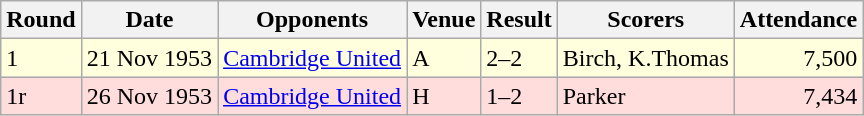<table class="wikitable">
<tr>
<th>Round</th>
<th>Date</th>
<th>Opponents</th>
<th>Venue</th>
<th>Result</th>
<th>Scorers</th>
<th>Attendance</th>
</tr>
<tr bgcolor="#ffffdd">
<td>1</td>
<td>21 Nov 1953</td>
<td><a href='#'>Cambridge United</a></td>
<td>A</td>
<td>2–2</td>
<td>Birch, K.Thomas</td>
<td align="right">7,500</td>
</tr>
<tr bgcolor="#ffdddd">
<td>1r</td>
<td>26 Nov 1953</td>
<td><a href='#'>Cambridge United</a></td>
<td>H</td>
<td>1–2</td>
<td>Parker</td>
<td align="right">7,434</td>
</tr>
</table>
